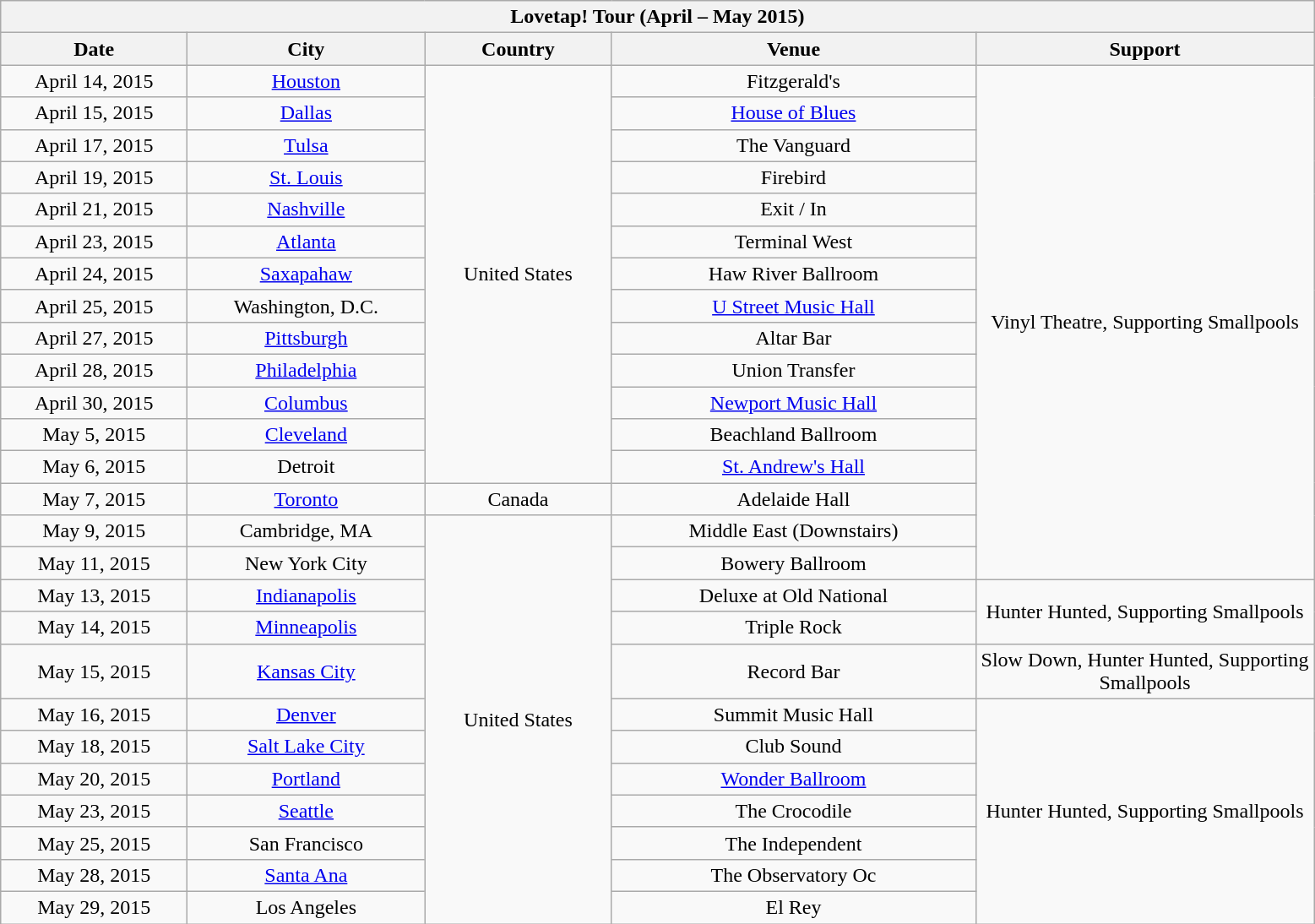<table class="wikitable" style="text-align:center;">
<tr>
<th colspan="5">Lovetap! Tour (April – May 2015)</th>
</tr>
<tr>
<th style="width:140px;">Date</th>
<th style="width:180px;">City</th>
<th style="width:140px;">Country</th>
<th style="width:280px;">Venue</th>
<th style="width:260px;">Support</th>
</tr>
<tr>
<td>April 14, 2015</td>
<td><a href='#'>Houston</a></td>
<td rowspan="13">United States</td>
<td>Fitzgerald's</td>
<td rowspan="16">Vinyl Theatre, Supporting Smallpools</td>
</tr>
<tr>
<td>April 15, 2015</td>
<td><a href='#'>Dallas</a></td>
<td><a href='#'>House of Blues</a></td>
</tr>
<tr>
<td>April 17, 2015</td>
<td><a href='#'>Tulsa</a></td>
<td>The Vanguard</td>
</tr>
<tr>
<td>April 19, 2015</td>
<td><a href='#'>St. Louis</a></td>
<td>Firebird</td>
</tr>
<tr>
<td>April 21, 2015</td>
<td><a href='#'>Nashville</a></td>
<td>Exit / In</td>
</tr>
<tr>
<td>April 23, 2015</td>
<td><a href='#'>Atlanta</a></td>
<td>Terminal West</td>
</tr>
<tr>
<td>April 24, 2015</td>
<td><a href='#'>Saxapahaw</a></td>
<td>Haw River Ballroom</td>
</tr>
<tr>
<td>April 25, 2015</td>
<td>Washington, D.C.</td>
<td><a href='#'>U Street Music Hall</a></td>
</tr>
<tr>
<td>April 27, 2015</td>
<td><a href='#'>Pittsburgh</a></td>
<td>Altar Bar</td>
</tr>
<tr>
<td>April 28, 2015</td>
<td><a href='#'>Philadelphia</a></td>
<td>Union Transfer</td>
</tr>
<tr>
<td>April 30, 2015</td>
<td><a href='#'>Columbus</a></td>
<td><a href='#'>Newport Music Hall</a></td>
</tr>
<tr>
<td>May 5, 2015</td>
<td><a href='#'>Cleveland</a></td>
<td>Beachland Ballroom</td>
</tr>
<tr>
<td>May 6, 2015</td>
<td>Detroit</td>
<td><a href='#'>St. Andrew's Hall</a></td>
</tr>
<tr>
<td>May 7, 2015</td>
<td><a href='#'>Toronto</a></td>
<td>Canada</td>
<td>Adelaide Hall</td>
</tr>
<tr>
<td>May 9, 2015</td>
<td>Cambridge, MA</td>
<td rowspan="12">United States</td>
<td>Middle East (Downstairs)</td>
</tr>
<tr>
<td>May 11, 2015</td>
<td>New York City</td>
<td>Bowery Ballroom</td>
</tr>
<tr>
<td>May 13, 2015</td>
<td><a href='#'>Indianapolis</a></td>
<td>Deluxe at Old National</td>
<td rowspan="2">Hunter Hunted, Supporting Smallpools</td>
</tr>
<tr>
<td>May 14, 2015</td>
<td><a href='#'>Minneapolis</a></td>
<td>Triple Rock</td>
</tr>
<tr>
<td>May 15, 2015</td>
<td><a href='#'>Kansas City</a></td>
<td>Record Bar</td>
<td>Slow Down, Hunter Hunted, Supporting Smallpools</td>
</tr>
<tr>
<td>May 16, 2015</td>
<td><a href='#'>Denver</a></td>
<td>Summit Music Hall</td>
<td rowspan="7">Hunter Hunted, Supporting Smallpools</td>
</tr>
<tr>
<td>May 18, 2015</td>
<td><a href='#'>Salt Lake City</a></td>
<td>Club Sound</td>
</tr>
<tr>
<td>May 20, 2015</td>
<td><a href='#'>Portland</a></td>
<td><a href='#'>Wonder Ballroom</a></td>
</tr>
<tr>
<td>May 23, 2015</td>
<td><a href='#'>Seattle</a></td>
<td>The Crocodile</td>
</tr>
<tr>
<td>May 25, 2015</td>
<td>San Francisco</td>
<td>The Independent</td>
</tr>
<tr>
<td>May 28, 2015</td>
<td><a href='#'>Santa Ana</a></td>
<td>The Observatory Oc</td>
</tr>
<tr>
<td>May 29, 2015</td>
<td>Los Angeles</td>
<td>El Rey</td>
</tr>
</table>
